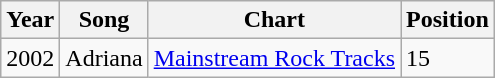<table class="wikitable">
<tr>
<th>Year</th>
<th>Song</th>
<th>Chart</th>
<th>Position</th>
</tr>
<tr>
<td>2002</td>
<td>Adriana</td>
<td><a href='#'>Mainstream Rock Tracks</a></td>
<td>15</td>
</tr>
</table>
